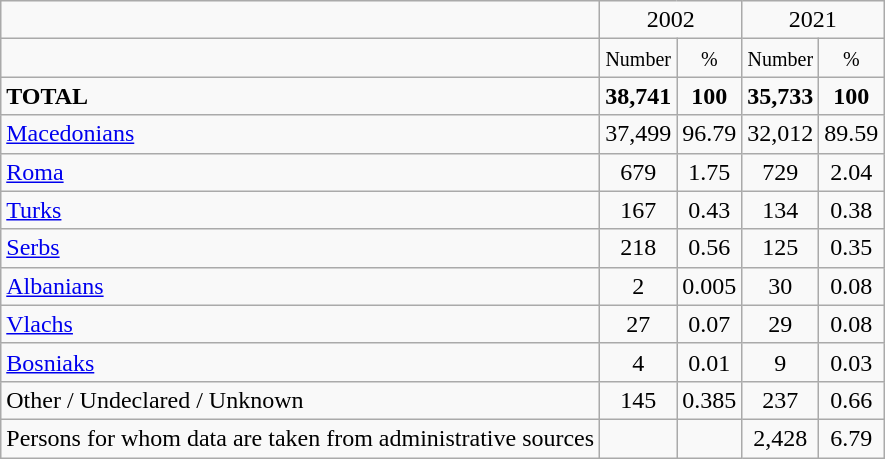<table class="wikitable">
<tr>
<td></td>
<td colspan="2" align="center">2002</td>
<td colspan="2" align="center">2021</td>
</tr>
<tr>
<td></td>
<td align="center"><small>Number</small></td>
<td align="center"><small>%</small></td>
<td align="center"><small>Number</small></td>
<td align="center"><small>%</small></td>
</tr>
<tr>
<td><strong>TOTAL</strong></td>
<td align="center"><strong>38,741</strong></td>
<td align="center"><strong>100</strong></td>
<td align="center"><strong>35,733</strong></td>
<td align="center"><strong>100</strong></td>
</tr>
<tr>
<td><a href='#'>Macedonians</a></td>
<td align="center">37,499</td>
<td align="center">96.79</td>
<td align="center">32,012</td>
<td align="center">89.59</td>
</tr>
<tr>
<td><a href='#'>Roma</a></td>
<td align="center">679</td>
<td align="center">1.75</td>
<td align="center">729</td>
<td align="center">2.04</td>
</tr>
<tr>
<td><a href='#'>Turks</a></td>
<td align="center">167</td>
<td align="center">0.43</td>
<td align="center">134</td>
<td align="center">0.38</td>
</tr>
<tr>
<td><a href='#'>Serbs</a></td>
<td align="center">218</td>
<td align="center">0.56</td>
<td align="center">125</td>
<td align="center">0.35</td>
</tr>
<tr>
<td><a href='#'>Albanians</a></td>
<td align="center">2</td>
<td align="center">0.005</td>
<td align="center">30</td>
<td align="center">0.08</td>
</tr>
<tr>
<td><a href='#'>Vlachs</a></td>
<td align="center">27</td>
<td align="center">0.07</td>
<td align="center">29</td>
<td align="center">0.08</td>
</tr>
<tr>
<td><a href='#'>Bosniaks</a></td>
<td align="center">4</td>
<td align="center">0.01</td>
<td align="center">9</td>
<td align="center">0.03</td>
</tr>
<tr>
<td>Other / Undeclared / Unknown</td>
<td align="center">145</td>
<td align="center">0.385</td>
<td align="center">237</td>
<td align="center">0.66</td>
</tr>
<tr>
<td>Persons for whom data are taken from administrative sources</td>
<td align="center"></td>
<td align="center"></td>
<td align="center">2,428</td>
<td align="center">6.79</td>
</tr>
</table>
